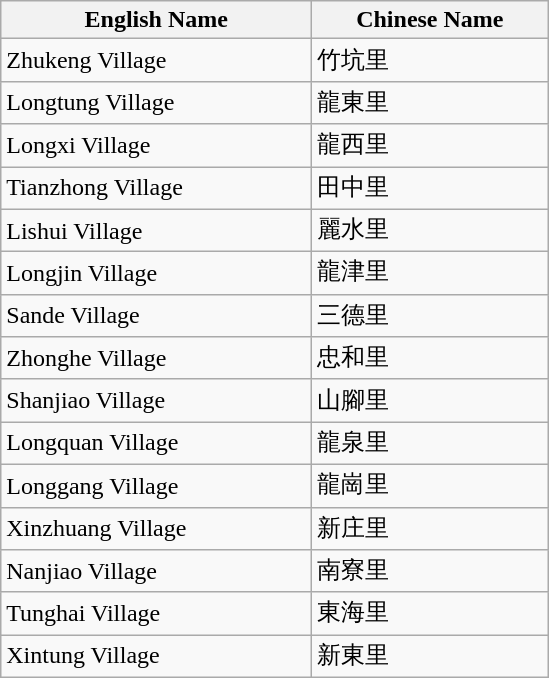<table class="wikitable">
<tr>
<th>English Name</th>
<th>Chinese Name</th>
</tr>
<tr>
<td style="width: 200px;">Zhukeng Village</td>
<td style="width: 150px;">竹坑里</td>
</tr>
<tr>
<td>Longtung Village</td>
<td>龍東里</td>
</tr>
<tr>
<td>Longxi Village</td>
<td>龍西里</td>
</tr>
<tr>
<td>Tianzhong Village</td>
<td>田中里</td>
</tr>
<tr>
<td>Lishui Village</td>
<td>麗水里</td>
</tr>
<tr>
<td>Longjin Village</td>
<td>龍津里</td>
</tr>
<tr>
<td>Sande Village</td>
<td>三德里</td>
</tr>
<tr>
<td>Zhonghe Village</td>
<td>忠和里</td>
</tr>
<tr>
<td>Shanjiao Village</td>
<td>山腳里</td>
</tr>
<tr>
<td>Longquan Village</td>
<td>龍泉里</td>
</tr>
<tr>
<td>Longgang Village</td>
<td>龍崗里</td>
</tr>
<tr>
<td>Xinzhuang Village</td>
<td>新庄里</td>
</tr>
<tr>
<td>Nanjiao Village</td>
<td>南寮里</td>
</tr>
<tr>
<td>Tunghai Village</td>
<td>東海里</td>
</tr>
<tr>
<td>Xintung Village</td>
<td>新東里</td>
</tr>
</table>
